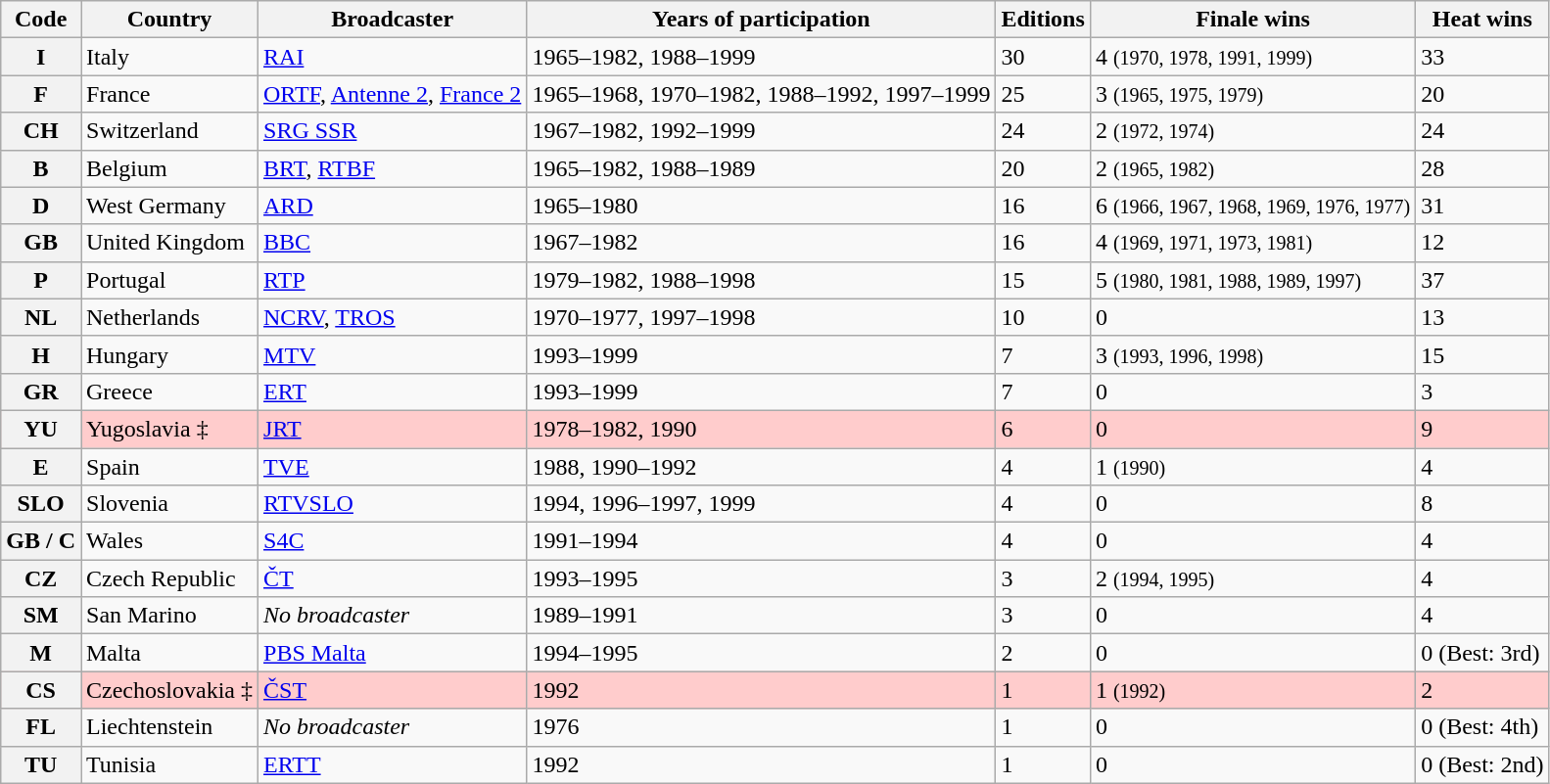<table class="wikitable sortable">
<tr>
<th>Code</th>
<th>Country</th>
<th>Broadcaster</th>
<th>Years of participation</th>
<th>Editions</th>
<th>Finale wins</th>
<th>Heat wins</th>
</tr>
<tr>
<th>I</th>
<td> Italy</td>
<td><a href='#'>RAI</a></td>
<td>1965–1982, 1988–1999</td>
<td>30</td>
<td>4 <small>(1970, 1978, 1991, 1999)</small></td>
<td>33</td>
</tr>
<tr>
<th>F</th>
<td> France</td>
<td><a href='#'>ORTF</a>, <a href='#'>Antenne 2</a>, <a href='#'>France 2</a></td>
<td>1965–1968, 1970–1982, 1988–1992, 1997–1999</td>
<td>25</td>
<td>3 <small>(1965, 1975, 1979)</small></td>
<td>20</td>
</tr>
<tr>
<th>CH</th>
<td> Switzerland</td>
<td><a href='#'>SRG SSR</a></td>
<td>1967–1982, 1992–1999</td>
<td>24</td>
<td>2 <small>(1972, 1974)</small></td>
<td>24</td>
</tr>
<tr>
<th>B</th>
<td> Belgium</td>
<td><a href='#'>BRT</a>, <a href='#'>RTBF</a></td>
<td>1965–1982, 1988–1989</td>
<td>20</td>
<td>2 <small>(1965, 1982)</small></td>
<td>28</td>
</tr>
<tr>
<th>D</th>
<td> West Germany</td>
<td><a href='#'>ARD</a></td>
<td>1965–1980</td>
<td>16</td>
<td>6 <small>(1966, 1967, 1968, 1969, 1976, 1977)</small></td>
<td>31</td>
</tr>
<tr>
<th>GB</th>
<td> United Kingdom</td>
<td><a href='#'>BBC</a></td>
<td>1967–1982</td>
<td>16</td>
<td>4 <small>(1969, 1971, 1973, 1981)</small></td>
<td>12</td>
</tr>
<tr>
<th>P</th>
<td> Portugal</td>
<td><a href='#'>RTP</a></td>
<td>1979–1982, 1988–1998</td>
<td>15</td>
<td>5 <small>(1980, 1981, 1988, 1989, 1997)</small></td>
<td>37</td>
</tr>
<tr>
<th>NL</th>
<td> Netherlands</td>
<td><a href='#'>NCRV</a>, <a href='#'>TROS</a></td>
<td>1970–1977, 1997–1998</td>
<td>10</td>
<td>0</td>
<td>13</td>
</tr>
<tr>
<th>H</th>
<td> Hungary</td>
<td><a href='#'>MTV</a></td>
<td>1993–1999</td>
<td>7</td>
<td>3 <small>(1993, 1996, 1998)</small></td>
<td>15</td>
</tr>
<tr>
<th>GR</th>
<td> Greece</td>
<td><a href='#'>ERT</a></td>
<td>1993–1999</td>
<td>7</td>
<td>0</td>
<td>3</td>
</tr>
<tr bgcolor="#FFCCCC">
<th>YU</th>
<td> Yugoslavia ‡</td>
<td><a href='#'>JRT</a></td>
<td>1978–1982, 1990</td>
<td>6</td>
<td>0</td>
<td>9</td>
</tr>
<tr>
<th>E</th>
<td> Spain</td>
<td><a href='#'>TVE</a></td>
<td>1988, 1990–1992</td>
<td>4</td>
<td>1 <small>(1990)</small></td>
<td>4</td>
</tr>
<tr>
<th>SLO</th>
<td> Slovenia</td>
<td><a href='#'>RTVSLO</a></td>
<td>1994, 1996–1997, 1999</td>
<td>4</td>
<td>0</td>
<td>8</td>
</tr>
<tr>
<th>GB / C</th>
<td> Wales</td>
<td><a href='#'>S4C</a></td>
<td>1991–1994</td>
<td>4</td>
<td>0</td>
<td>4</td>
</tr>
<tr>
<th>CZ</th>
<td> Czech Republic</td>
<td><a href='#'>ČT</a></td>
<td>1993–1995</td>
<td>3</td>
<td>2 <small>(1994, 1995)</small></td>
<td>4</td>
</tr>
<tr>
<th>SM</th>
<td> San Marino</td>
<td><em>No broadcaster</em></td>
<td>1989–1991</td>
<td>3</td>
<td>0</td>
<td>4</td>
</tr>
<tr>
<th>M</th>
<td> Malta</td>
<td><a href='#'>PBS Malta</a></td>
<td>1994–1995</td>
<td>2</td>
<td>0</td>
<td>0 (Best: 3rd)</td>
</tr>
<tr bgcolor="#FFCCCC">
<th>CS</th>
<td> Czechoslovakia ‡</td>
<td><a href='#'>ČST</a></td>
<td>1992</td>
<td>1</td>
<td>1 <small>(1992)</small></td>
<td>2</td>
</tr>
<tr>
<th>FL</th>
<td> Liechtenstein</td>
<td><em>No broadcaster</em></td>
<td>1976</td>
<td>1</td>
<td>0</td>
<td>0 (Best: 4th)</td>
</tr>
<tr>
<th>TU</th>
<td> Tunisia</td>
<td><a href='#'>ERTT</a></td>
<td>1992</td>
<td>1</td>
<td>0</td>
<td>0 (Best: 2nd)</td>
</tr>
</table>
